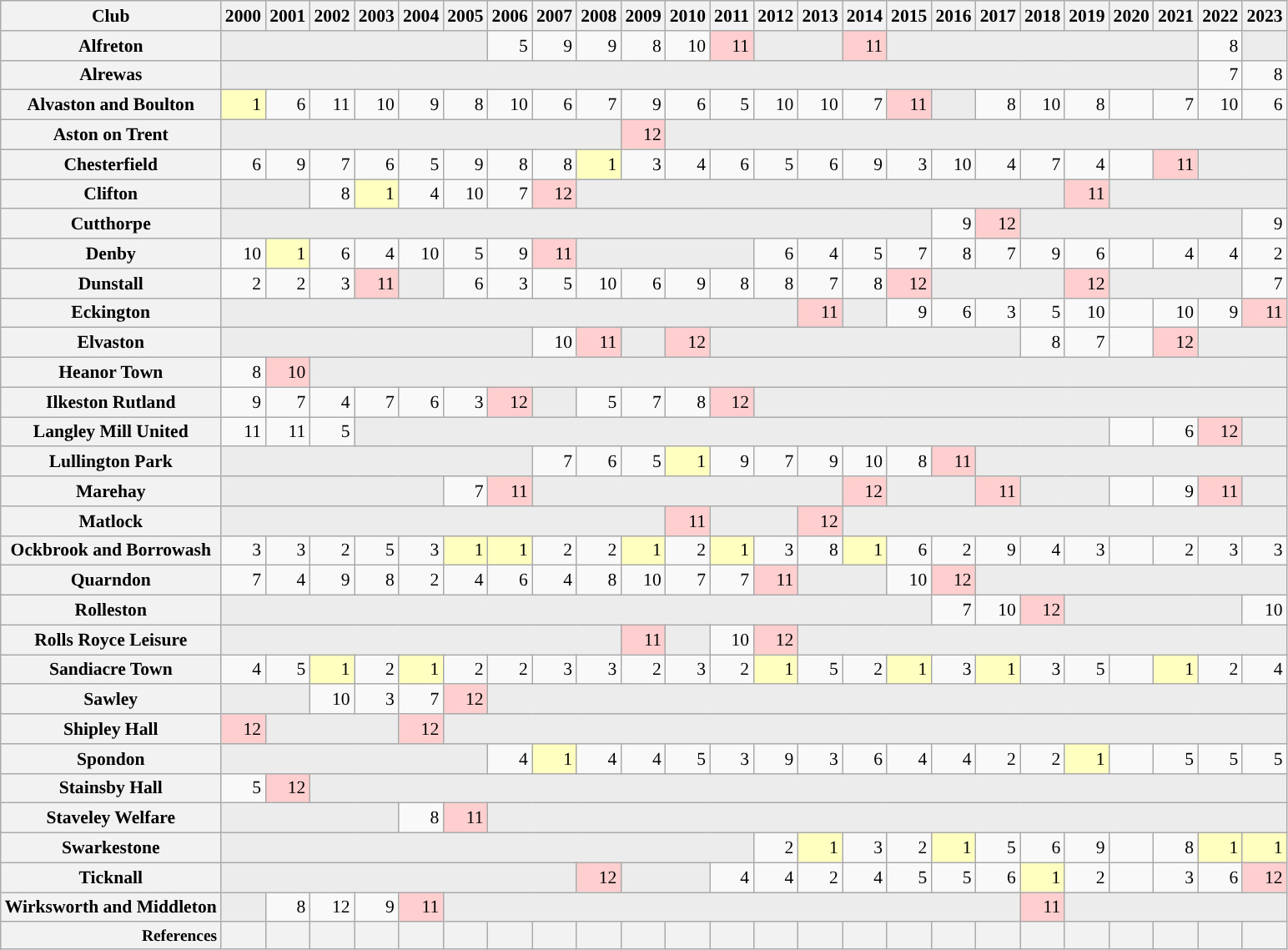<table class="wikitable plainrowheaders" style="font-size:90%; text-align:right">
<tr>
<th scope="col">Club</th>
<th scope="col">2000</th>
<th scope="col">2001</th>
<th scope="col">2002</th>
<th scope="col">2003</th>
<th scope="col">2004</th>
<th scope="col">2005</th>
<th scope="col">2006</th>
<th scope="col">2007</th>
<th scope="col">2008</th>
<th scope="col">2009</th>
<th scope="col">2010</th>
<th scope="col">2011</th>
<th scope="col">2012</th>
<th scope="col">2013</th>
<th scope="col">2014</th>
<th scope="col">2015</th>
<th scope="col">2016</th>
<th scope="col">2017</th>
<th scope="col">2018</th>
<th scope="col">2019</th>
<th scope="col">2020</th>
<th scope="col">2021</th>
<th scope="col">2022</th>
<th scope="col">2023</th>
</tr>
<tr>
<th scope="row">Alfreton</th>
<td bgcolor="#ececec" colspan="6"></td>
<td>5</td>
<td>9</td>
<td>9</td>
<td>8</td>
<td>10</td>
<td bgcolor="#ffcfcf">11</td>
<td bgcolor="#ececec" colspan="2"></td>
<td bgcolor="#ffcfcf">11</td>
<td bgcolor="#ececec" colspan="7"></td>
<td>8</td>
<td bgcolor="#ececec" colspan="1"></td>
</tr>
<tr>
<th scope="row">Alrewas</th>
<td bgcolor="#ececec" colspan="22"></td>
<td>7</td>
<td>8</td>
</tr>
<tr>
<th scope="row">Alvaston and Boulton</th>
<td bgcolor="#ffffbf">1</td>
<td>6</td>
<td>11</td>
<td>10</td>
<td>9</td>
<td>8</td>
<td>10</td>
<td>6</td>
<td>7</td>
<td>9</td>
<td>6</td>
<td>5</td>
<td>10</td>
<td>10</td>
<td>7</td>
<td bgcolor="#ffcfcf">11</td>
<td bgcolor="#ececec"></td>
<td>8</td>
<td>10</td>
<td>8</td>
<td></td>
<td>7</td>
<td>10</td>
<td>6</td>
</tr>
<tr>
<th scope="row">Aston on Trent</th>
<td bgcolor="#ececec" colspan="9"></td>
<td bgcolor="#ffcfcf">12</td>
<td bgcolor="#ececec" colspan="14"></td>
</tr>
<tr>
<th scope="row">Chesterfield</th>
<td>6</td>
<td>9</td>
<td>7</td>
<td>6</td>
<td>5</td>
<td>9</td>
<td>8</td>
<td>8</td>
<td bgcolor="#ffffbf">1</td>
<td>3</td>
<td>4</td>
<td>6</td>
<td>5</td>
<td>6</td>
<td>9</td>
<td>3</td>
<td>10</td>
<td>4</td>
<td>7</td>
<td>4</td>
<td></td>
<td bgcolor="#ffcfcf">11</td>
<td bgcolor="#ececec" colspan="2"></td>
</tr>
<tr>
<th scope="row">Clifton</th>
<td bgcolor="#ececec" colspan="2"></td>
<td>8</td>
<td bgcolor="#ffffbf">1</td>
<td>4</td>
<td>10</td>
<td>7</td>
<td bgcolor="#ffcfcf">12</td>
<td bgcolor="#ececec" colspan="11"></td>
<td bgcolor="#ffcfcf">11</td>
<td bgcolor="#ececec" colspan="4"></td>
</tr>
<tr>
<th scope="row">Cutthorpe</th>
<td bgcolor="#ececec" colspan="16"></td>
<td>9</td>
<td bgcolor="#ffcfcf">12</td>
<td bgcolor="#ececec" colspan="5"></td>
<td>9</td>
</tr>
<tr>
<th scope="row">Denby</th>
<td style="text-align: right;">10</td>
<td bgcolor="#ffffbf">1</td>
<td>6</td>
<td>4</td>
<td>10</td>
<td>5</td>
<td>9</td>
<td bgcolor="#ffcfcf">11</td>
<td bgcolor="#ececec" colspan="4"></td>
<td>6</td>
<td>4</td>
<td>5</td>
<td>7</td>
<td>8</td>
<td>7</td>
<td>9</td>
<td>6</td>
<td></td>
<td>4</td>
<td>4</td>
<td>2</td>
</tr>
<tr>
<th scope="row">Dunstall</th>
<td>2</td>
<td>2</td>
<td>3</td>
<td bgcolor="#ffcfcf">11</td>
<td bgcolor="#ececec"></td>
<td>6</td>
<td>3</td>
<td>5</td>
<td>10</td>
<td>6</td>
<td>9</td>
<td>8</td>
<td>8</td>
<td>7</td>
<td>8</td>
<td bgcolor="#ffcfcf">12</td>
<td bgcolor="#ececec" colspan="3"></td>
<td bgcolor="#ffcfcf">12</td>
<td bgcolor="#ececec" colspan="3"></td>
<td>7</td>
</tr>
<tr>
<th scope="row">Eckington</th>
<td bgcolor="#ececec" colspan="13"></td>
<td bgcolor="#ffcfcf">11</td>
<td bgcolor="#ececec"></td>
<td>9</td>
<td>6</td>
<td>3</td>
<td>5</td>
<td>10</td>
<td></td>
<td>10</td>
<td>9</td>
<td bgcolor="#ffcfcf">11</td>
</tr>
<tr>
<th scope="row">Elvaston</th>
<td bgcolor="#ececec" colspan="7"></td>
<td>10</td>
<td bgcolor="#ffcfcf">11</td>
<td bgcolor="#ececec"></td>
<td bgcolor="#ffcfcf">12</td>
<td bgcolor="#ececec" colspan="7"></td>
<td>8</td>
<td>7</td>
<td></td>
<td bgcolor="#ffcfcf">12</td>
<td bgcolor="#ececec" colspan="2"></td>
</tr>
<tr>
<th scope="row">Heanor Town </th>
<td>8</td>
<td bgcolor="#ffcfcf">10</td>
<td bgcolor="#ececec" colspan="22"></td>
</tr>
<tr>
<th scope="row">Ilkeston Rutland</th>
<td>9</td>
<td>7</td>
<td>4</td>
<td>7</td>
<td>6</td>
<td>3</td>
<td bgcolor="#ffcfcf">12</td>
<td bgcolor="#ececec"></td>
<td>5</td>
<td>7</td>
<td>8</td>
<td bgcolor="#ffcfcf">12</td>
<td bgcolor="#ececec" colspan="12"></td>
</tr>
<tr>
<th scope="row">Langley Mill United</th>
<td>11</td>
<td>11</td>
<td>5</td>
<td bgcolor="#ececec" colspan="17"></td>
<td></td>
<td>6</td>
<td bgcolor="#ffcfcf">12</td>
<td bgcolor="#ececec" colspan="1"></td>
</tr>
<tr>
<th scope="row">Lullington Park</th>
<td bgcolor="#ececec" colspan="7"></td>
<td>7</td>
<td>6</td>
<td>5</td>
<td bgcolor="#ffffbf">1</td>
<td>9</td>
<td>7</td>
<td>9</td>
<td>10</td>
<td>8</td>
<td bgcolor="#ffcfcf">11</td>
<td bgcolor="#ececec" colspan="7"></td>
</tr>
<tr>
<th scope="row">Marehay</th>
<td bgcolor="#ececec" colspan="5"></td>
<td>7</td>
<td bgcolor="#ffcfcf">11</td>
<td bgcolor="#ececec" colspan="7"></td>
<td bgcolor="#ffcfcf">12</td>
<td bgcolor="#ececec" colspan="2"></td>
<td bgcolor="#ffcfcf">11</td>
<td bgcolor="#ececec" colspan="2"></td>
<td></td>
<td>9</td>
<td bgcolor="#ffcfcf">11</td>
<td bgcolor="#ececec" colspan="1"></td>
</tr>
<tr>
<th scope="row">Matlock</th>
<td bgcolor="#ececec" colspan="10"></td>
<td bgcolor="#ffcfcf">11</td>
<td bgcolor="#ececec" colspan="2"></td>
<td bgcolor="#ffcfcf">12</td>
<td bgcolor="#ececec" colspan="10"></td>
</tr>
<tr>
<th scope="row">Ockbrook and Borrowash</th>
<td>3</td>
<td>3</td>
<td>2</td>
<td>5</td>
<td>3</td>
<td bgcolor="#ffffbf">1</td>
<td bgcolor="#ffffbf">1</td>
<td>2</td>
<td>2</td>
<td bgcolor="#ffffbf">1</td>
<td>2</td>
<td bgcolor="#ffffbf">1</td>
<td>3</td>
<td>8</td>
<td bgcolor="#ffffbf">1</td>
<td>6</td>
<td>2</td>
<td>9</td>
<td>4</td>
<td>3</td>
<td></td>
<td>2</td>
<td>3</td>
<td>3</td>
</tr>
<tr>
<th scope="row">Quarndon</th>
<td>7</td>
<td>4</td>
<td>9</td>
<td>8</td>
<td>2</td>
<td>4</td>
<td>6</td>
<td>4</td>
<td>8</td>
<td>10</td>
<td>7</td>
<td>7</td>
<td bgcolor="#ffcfcf">11</td>
<td bgcolor="#ececec" colspan="2"></td>
<td>10</td>
<td bgcolor="#ffcfcf">12</td>
<td bgcolor="#ececec" colspan="7"></td>
</tr>
<tr>
<th scope="row">Rolleston</th>
<td bgcolor="#ececec" colspan="16"></td>
<td>7</td>
<td>10</td>
<td bgcolor="#ffcfcf">12</td>
<td bgcolor="#ececec" colspan="4"></td>
<td>10</td>
</tr>
<tr>
<th scope="row">Rolls Royce Leisure</th>
<td bgcolor="#ececec" colspan="9"></td>
<td bgcolor="#ffcfcf">11</td>
<td bgcolor="#ececec"></td>
<td>10</td>
<td bgcolor="#ffcfcf">12</td>
<td bgcolor="#ececec" colspan="11"></td>
</tr>
<tr>
<th scope="row">Sandiacre Town</th>
<td>4</td>
<td>5</td>
<td bgcolor="#ffffbf">1</td>
<td>2</td>
<td bgcolor="#ffffbf">1</td>
<td>2</td>
<td>2</td>
<td>3</td>
<td>3</td>
<td>2</td>
<td>3</td>
<td>2</td>
<td bgcolor="#ffffbf">1</td>
<td>5</td>
<td>2</td>
<td bgcolor="#ffffbf">1</td>
<td>3</td>
<td bgcolor="#ffffbf">1</td>
<td>3</td>
<td>5</td>
<td></td>
<td bgcolor="#ffffbf">1</td>
<td>2</td>
<td>4</td>
</tr>
<tr>
<th scope="row">Sawley </th>
<td bgcolor="#ececec" colspan="2"></td>
<td>10</td>
<td>3</td>
<td>7</td>
<td bgcolor="#ffcfcf">12</td>
<td bgcolor="#ececec" colspan="18"></td>
</tr>
<tr>
<th scope="row">Shipley Hall</th>
<td bgcolor="#ffcfcf">12</td>
<td bgcolor="#ececec" colspan="3"></td>
<td bgcolor="#ffcfcf">12</td>
<td bgcolor="#ececec" colspan="19"></td>
</tr>
<tr>
<th scope="row">Spondon</th>
<td bgcolor="#ececec" colspan="6"></td>
<td>4</td>
<td bgcolor="#ffffbf">1</td>
<td>4</td>
<td>4</td>
<td>5</td>
<td>3</td>
<td>9</td>
<td>3</td>
<td>6</td>
<td>4</td>
<td>4</td>
<td>2</td>
<td>2</td>
<td bgcolor="#ffffbf">1</td>
<td></td>
<td>5</td>
<td>5</td>
<td>5</td>
</tr>
<tr>
<th scope="row">Stainsby Hall</th>
<td>5</td>
<td bgcolor="#ffcfcf">12</td>
<td bgcolor="#ececec" colspan="22"></td>
</tr>
<tr>
<th scope="row">Staveley Welfare</th>
<td bgcolor="#ececec" colspan="4"></td>
<td>8</td>
<td bgcolor="#ffcfcf">11</td>
<td bgcolor="#ececec" colspan="18"></td>
</tr>
<tr>
<th scope="row">Swarkestone</th>
<td bgcolor="#ececec" colspan="12"></td>
<td>2</td>
<td bgcolor="#ffffbf">1</td>
<td>3</td>
<td>2</td>
<td bgcolor="#ffffbf">1</td>
<td>5</td>
<td>6</td>
<td>9</td>
<td></td>
<td>8</td>
<td bgcolor="#ffffbf">1</td>
<td bgcolor="#ffffbf">1</td>
</tr>
<tr>
<th scope="row">Ticknall</th>
<td bgcolor="#ececec" colspan="8"></td>
<td bgcolor="#ffcfcf">12</td>
<td bgcolor="#ececec" colspan="2"></td>
<td>4</td>
<td>4</td>
<td>2</td>
<td>4</td>
<td>5</td>
<td>5</td>
<td>6</td>
<td bgcolor="#ffffbf">1</td>
<td>2</td>
<td></td>
<td>3</td>
<td>6</td>
<td bgcolor="#ffcfcf">12</td>
</tr>
<tr>
<th scope="row">Wirksworth and Middleton</th>
<td bgcolor="#ececec"></td>
<td>8</td>
<td>12</td>
<td>9</td>
<td bgcolor="#ffcfcf">11</td>
<td bgcolor="#ececec" colspan="13"></td>
<td bgcolor="#ffcfcf">11</td>
<td bgcolor="#ececec" colspan="5"></td>
</tr>
<tr style="font-size:90%; text-align:center">
<th scope="row" style="text-align: right">References</th>
<th scope="col"></th>
<th scope="col"></th>
<th scope="col"></th>
<th scope="col"></th>
<th scope="col"></th>
<th scope="col"></th>
<th scope="col"></th>
<th scope="col"></th>
<th scope="col"></th>
<th scope="col"></th>
<th scope="col"></th>
<th scope="col"></th>
<th scope="col"></th>
<th scope="col"></th>
<th scope="col"></th>
<th scope="col"></th>
<th scope="col"></th>
<th scope="col"></th>
<th scope="col"></th>
<th scope="col"></th>
<th scope="col"></th>
<th scope="col"></th>
<th scope="col"></th>
<th scope="col"></th>
</tr>
</table>
